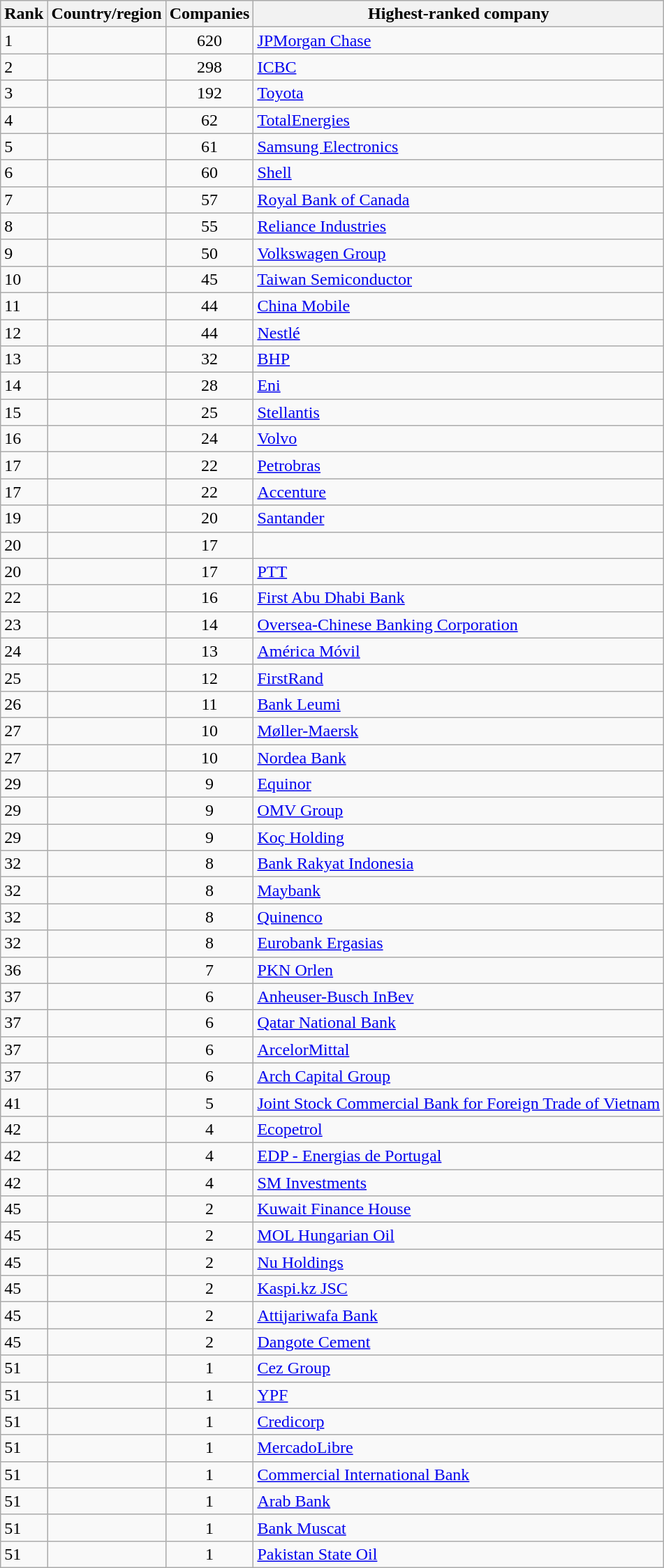<table class="wikitable sortable">
<tr style="background-color:#efefef;">
<th>Rank</th>
<th>Country/region</th>
<th>Companies</th>
<th>Highest-ranked company</th>
</tr>
<tr>
<td>1</td>
<td><strong></strong></td>
<td style="text-align:center;">620</td>
<td><a href='#'>JPMorgan Chase</a></td>
</tr>
<tr>
<td>2</td>
<td><strong></strong></td>
<td style="text-align:center;">298</td>
<td><a href='#'>ICBC</a></td>
</tr>
<tr>
<td>3</td>
<td><strong></strong></td>
<td style="text-align:center;">192</td>
<td><a href='#'>Toyota</a></td>
</tr>
<tr>
<td>4</td>
<td><strong></strong></td>
<td style="text-align:center;">62</td>
<td><a href='#'>TotalEnergies</a></td>
</tr>
<tr>
<td>5</td>
<td><strong></strong></td>
<td style="text-align:center;">61</td>
<td><a href='#'>Samsung Electronics</a></td>
</tr>
<tr>
<td>6</td>
<td><strong></strong></td>
<td style="text-align:center;">60</td>
<td><a href='#'>Shell</a></td>
</tr>
<tr>
<td>7</td>
<td><strong></strong></td>
<td style="text-align:center;">57</td>
<td><a href='#'>Royal Bank of Canada</a></td>
</tr>
<tr>
<td>8</td>
<td><strong></strong></td>
<td style="text-align:center;">55</td>
<td><a href='#'>Reliance Industries</a></td>
</tr>
<tr>
<td>9</td>
<td><strong></strong></td>
<td style="text-align:center;">50</td>
<td><a href='#'>Volkswagen Group</a></td>
</tr>
<tr>
<td>10</td>
<td><strong></strong></td>
<td style="text-align:center;">45</td>
<td><a href='#'>Taiwan Semiconductor</a></td>
</tr>
<tr>
<td>11</td>
<td><strong></strong></td>
<td style="text-align:center;">44</td>
<td><a href='#'>China Mobile</a></td>
</tr>
<tr>
<td>12</td>
<td><strong></strong></td>
<td style="text-align:center;">44</td>
<td><a href='#'>Nestlé</a></td>
</tr>
<tr>
<td>13</td>
<td><strong></strong></td>
<td style="text-align:center;">32</td>
<td><a href='#'>BHP</a></td>
</tr>
<tr>
<td>14</td>
<td><strong></strong></td>
<td style="text-align:center;">28</td>
<td><a href='#'>Eni</a></td>
</tr>
<tr>
<td>15</td>
<td><strong></strong></td>
<td style="text-align:center;">25</td>
<td><a href='#'>Stellantis</a></td>
</tr>
<tr>
<td>16</td>
<td><strong></strong></td>
<td style="text-align:center;">24</td>
<td><a href='#'>Volvo</a></td>
</tr>
<tr>
<td>17</td>
<td><strong></strong></td>
<td style="text-align:center;">22</td>
<td><a href='#'>Petrobras</a></td>
</tr>
<tr>
<td>17</td>
<td><strong></strong></td>
<td style="text-align:center;">22</td>
<td><a href='#'>Accenture</a></td>
</tr>
<tr>
<td>19</td>
<td><strong></strong></td>
<td style="text-align:center;">20</td>
<td><a href='#'>Santander</a></td>
</tr>
<tr>
<td>20</td>
<td><strong></strong></td>
<td style="text-align:center;">17</td>
<td></td>
</tr>
<tr>
<td>20</td>
<td><strong></strong></td>
<td style="text-align:center;">17</td>
<td><a href='#'>PTT</a></td>
</tr>
<tr>
<td>22</td>
<td><strong></strong></td>
<td style="text-align:center;">16</td>
<td><a href='#'>First Abu Dhabi Bank</a></td>
</tr>
<tr>
<td>23</td>
<td><strong></strong></td>
<td style="text-align:center;">14</td>
<td><a href='#'>Oversea-Chinese Banking Corporation</a></td>
</tr>
<tr>
<td>24</td>
<td><strong></strong></td>
<td style="text-align:center;">13</td>
<td><a href='#'>América Móvil</a></td>
</tr>
<tr>
<td>25</td>
<td><strong></strong></td>
<td style="text-align:center;">12</td>
<td><a href='#'>FirstRand</a></td>
</tr>
<tr>
<td>26</td>
<td><strong></strong></td>
<td style="text-align:center;">11</td>
<td><a href='#'>Bank Leumi</a></td>
</tr>
<tr>
<td>27</td>
<td><strong></strong></td>
<td style="text-align:center;">10</td>
<td><a href='#'>Møller-Maersk</a></td>
</tr>
<tr>
<td>27</td>
<td><strong></strong></td>
<td style="text-align:center;">10</td>
<td><a href='#'>Nordea Bank</a></td>
</tr>
<tr>
<td>29</td>
<td><strong></strong></td>
<td style="text-align:center;">9</td>
<td><a href='#'>Equinor</a></td>
</tr>
<tr>
<td>29</td>
<td><strong></strong></td>
<td style="text-align:center;">9</td>
<td><a href='#'>OMV Group</a></td>
</tr>
<tr>
<td>29</td>
<td><strong></strong></td>
<td style="text-align:center;">9</td>
<td><a href='#'>Koç Holding</a></td>
</tr>
<tr>
<td>32</td>
<td><strong></strong></td>
<td style="text-align:center;">8</td>
<td><a href='#'>Bank Rakyat Indonesia</a></td>
</tr>
<tr>
<td>32</td>
<td><strong></strong></td>
<td style="text-align:center;">8</td>
<td><a href='#'>Maybank</a></td>
</tr>
<tr>
<td>32</td>
<td><strong></strong></td>
<td style="text-align:center;">8</td>
<td><a href='#'>Quinenco</a></td>
</tr>
<tr>
<td>32</td>
<td><strong></strong></td>
<td style="text-align:center;">8</td>
<td><a href='#'>Eurobank Ergasias</a></td>
</tr>
<tr>
<td>36</td>
<td><strong></strong></td>
<td style="text-align:center;">7</td>
<td><a href='#'>PKN Orlen</a></td>
</tr>
<tr>
<td>37</td>
<td><strong></strong></td>
<td style="text-align:center;">6</td>
<td><a href='#'>Anheuser-Busch InBev</a></td>
</tr>
<tr>
<td>37</td>
<td><strong></strong></td>
<td style="text-align:center;">6</td>
<td><a href='#'>Qatar National Bank</a></td>
</tr>
<tr>
<td>37</td>
<td><strong></strong></td>
<td style="text-align:center;">6</td>
<td><a href='#'>ArcelorMittal</a></td>
</tr>
<tr>
<td>37</td>
<td><strong></strong></td>
<td style="text-align:center;">6</td>
<td><a href='#'>Arch Capital Group</a></td>
</tr>
<tr>
<td>41</td>
<td><strong></strong></td>
<td style="text-align:center;">5</td>
<td><a href='#'>Joint Stock Commercial Bank for Foreign Trade of Vietnam</a></td>
</tr>
<tr>
<td>42</td>
<td><strong></strong></td>
<td style="text-align:center;">4</td>
<td><a href='#'>Ecopetrol</a></td>
</tr>
<tr>
<td>42</td>
<td><strong></strong></td>
<td style="text-align:center;">4</td>
<td><a href='#'>EDP - Energias de Portugal</a></td>
</tr>
<tr>
<td>42</td>
<td><strong></strong></td>
<td style="text-align:center;">4</td>
<td><a href='#'>SM Investments</a></td>
</tr>
<tr>
<td>45</td>
<td><strong></strong></td>
<td style="text-align:center;">2</td>
<td><a href='#'>Kuwait Finance House</a></td>
</tr>
<tr>
<td>45</td>
<td><strong></strong></td>
<td style="text-align:center;">2</td>
<td><a href='#'>MOL Hungarian Oil</a></td>
</tr>
<tr>
<td>45</td>
<td><strong></strong></td>
<td style="text-align:center;">2</td>
<td><a href='#'>Nu Holdings</a></td>
</tr>
<tr>
<td>45</td>
<td><strong></strong></td>
<td style="text-align:center;">2</td>
<td><a href='#'>Kaspi.kz JSC</a></td>
</tr>
<tr>
<td>45</td>
<td><strong></strong></td>
<td style="text-align:center;">2</td>
<td><a href='#'>Attijariwafa Bank</a></td>
</tr>
<tr>
<td>45</td>
<td><strong></strong></td>
<td style="text-align:center;">2</td>
<td><a href='#'>Dangote Cement</a></td>
</tr>
<tr>
<td>51</td>
<td><strong></strong></td>
<td style="text-align:center;">1</td>
<td><a href='#'>Cez Group</a></td>
</tr>
<tr>
<td>51</td>
<td><strong></strong></td>
<td style="text-align:center;">1</td>
<td><a href='#'>YPF</a></td>
</tr>
<tr>
<td>51</td>
<td><strong></strong></td>
<td style="text-align:center;">1</td>
<td><a href='#'>Credicorp</a></td>
</tr>
<tr>
<td>51</td>
<td><strong></strong></td>
<td style="text-align:center;">1</td>
<td><a href='#'>MercadoLibre</a></td>
</tr>
<tr>
<td>51</td>
<td><strong></strong></td>
<td style="text-align:center;">1</td>
<td><a href='#'>Commercial International Bank</a></td>
</tr>
<tr>
<td>51</td>
<td><strong></strong></td>
<td style="text-align:center;">1</td>
<td><a href='#'>Arab Bank</a></td>
</tr>
<tr>
<td>51</td>
<td><strong></strong></td>
<td style="text-align:center;">1</td>
<td><a href='#'>Bank Muscat</a></td>
</tr>
<tr>
<td>51</td>
<td><strong></strong></td>
<td style="text-align:center;">1</td>
<td><a href='#'>Pakistan State Oil</a></td>
</tr>
</table>
